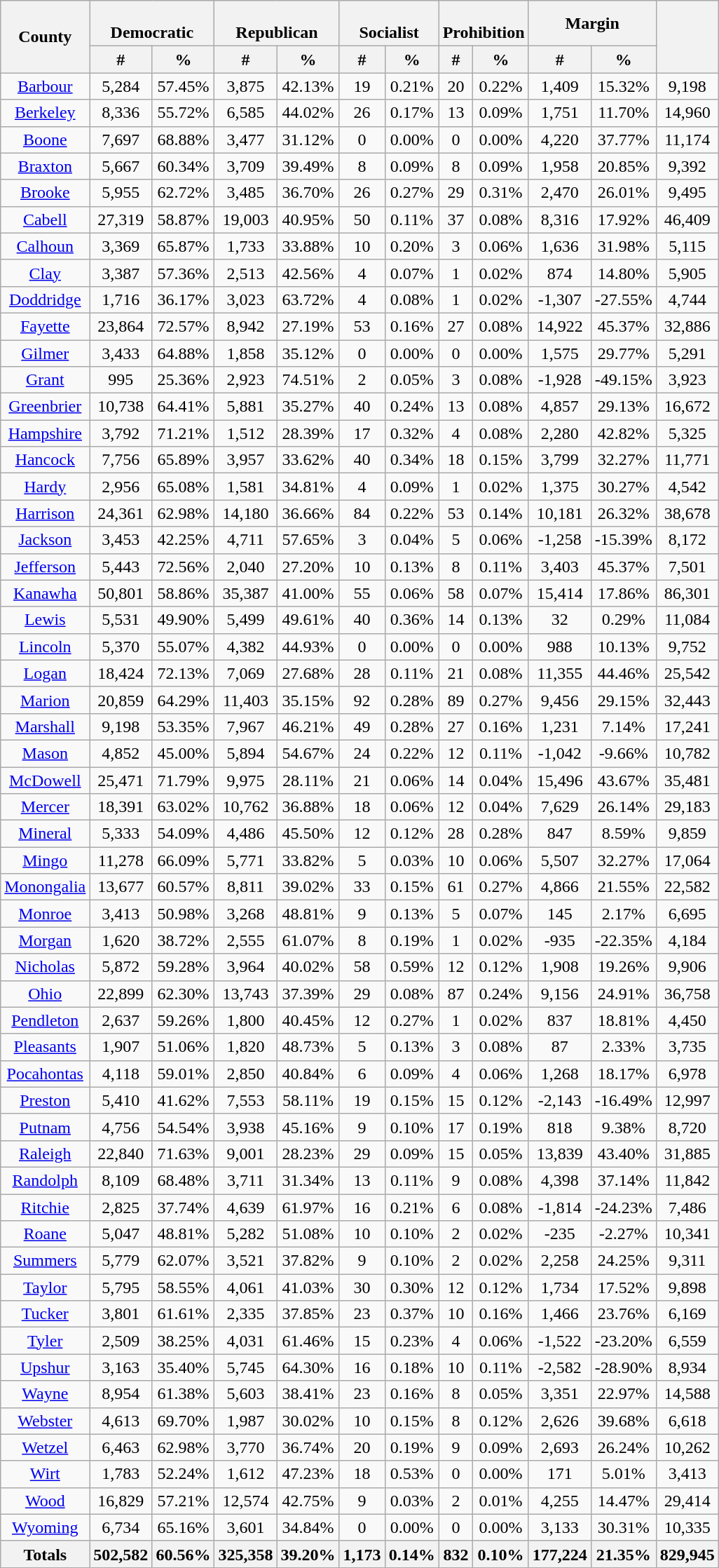<table class="wikitable sortable mw-collapsible mw-collapsed" style="text-align:center">
<tr>
<th rowspan="2">County</th>
<th colspan="2"><br> Democratic</th>
<th colspan="2"><br>Republican</th>
<th colspan="2"><br>Socialist</th>
<th colspan="2"><br>Prohibition</th>
<th colspan="2">Margin</th>
<th rowspan="2"></th>
</tr>
<tr>
<th data-sort-type="number">#</th>
<th data-sort-type="number">%</th>
<th data-sort-type="number">#</th>
<th data-sort-type="number">%</th>
<th data-sort-type="number">#</th>
<th data-sort-type="number">%</th>
<th data-sort-type="number">#</th>
<th data-sort-type="number">%</th>
<th data-sort-type="number">#</th>
<th data-sort-type="number">%</th>
</tr>
<tr style="text-align:center;">
<td><a href='#'>Barbour</a></td>
<td>5,284</td>
<td>57.45%</td>
<td>3,875</td>
<td>42.13%</td>
<td>19</td>
<td>0.21%</td>
<td>20</td>
<td>0.22%</td>
<td>1,409</td>
<td>15.32%</td>
<td>9,198</td>
</tr>
<tr style="text-align:center;">
<td><a href='#'>Berkeley</a></td>
<td>8,336</td>
<td>55.72%</td>
<td>6,585</td>
<td>44.02%</td>
<td>26</td>
<td>0.17%</td>
<td>13</td>
<td>0.09%</td>
<td>1,751</td>
<td>11.70%</td>
<td>14,960</td>
</tr>
<tr style="text-align:center;">
<td><a href='#'>Boone</a></td>
<td>7,697</td>
<td>68.88%</td>
<td>3,477</td>
<td>31.12%</td>
<td>0</td>
<td>0.00%</td>
<td>0</td>
<td>0.00%</td>
<td>4,220</td>
<td>37.77%</td>
<td>11,174</td>
</tr>
<tr style="text-align:center;">
<td><a href='#'>Braxton</a></td>
<td>5,667</td>
<td>60.34%</td>
<td>3,709</td>
<td>39.49%</td>
<td>8</td>
<td>0.09%</td>
<td>8</td>
<td>0.09%</td>
<td>1,958</td>
<td>20.85%</td>
<td>9,392</td>
</tr>
<tr style="text-align:center;">
<td><a href='#'>Brooke</a></td>
<td>5,955</td>
<td>62.72%</td>
<td>3,485</td>
<td>36.70%</td>
<td>26</td>
<td>0.27%</td>
<td>29</td>
<td>0.31%</td>
<td>2,470</td>
<td>26.01%</td>
<td>9,495</td>
</tr>
<tr style="text-align:center;">
<td><a href='#'>Cabell</a></td>
<td>27,319</td>
<td>58.87%</td>
<td>19,003</td>
<td>40.95%</td>
<td>50</td>
<td>0.11%</td>
<td>37</td>
<td>0.08%</td>
<td>8,316</td>
<td>17.92%</td>
<td>46,409</td>
</tr>
<tr style="text-align:center;">
<td><a href='#'>Calhoun</a></td>
<td>3,369</td>
<td>65.87%</td>
<td>1,733</td>
<td>33.88%</td>
<td>10</td>
<td>0.20%</td>
<td>3</td>
<td>0.06%</td>
<td>1,636</td>
<td>31.98%</td>
<td>5,115</td>
</tr>
<tr style="text-align:center;">
<td><a href='#'>Clay</a></td>
<td>3,387</td>
<td>57.36%</td>
<td>2,513</td>
<td>42.56%</td>
<td>4</td>
<td>0.07%</td>
<td>1</td>
<td>0.02%</td>
<td>874</td>
<td>14.80%</td>
<td>5,905</td>
</tr>
<tr style="text-align:center;">
<td><a href='#'>Doddridge</a></td>
<td>1,716</td>
<td>36.17%</td>
<td>3,023</td>
<td>63.72%</td>
<td>4</td>
<td>0.08%</td>
<td>1</td>
<td>0.02%</td>
<td>-1,307</td>
<td>-27.55%</td>
<td>4,744</td>
</tr>
<tr style="text-align:center;">
<td><a href='#'>Fayette</a></td>
<td>23,864</td>
<td>72.57%</td>
<td>8,942</td>
<td>27.19%</td>
<td>53</td>
<td>0.16%</td>
<td>27</td>
<td>0.08%</td>
<td>14,922</td>
<td>45.37%</td>
<td>32,886</td>
</tr>
<tr style="text-align:center;">
<td><a href='#'>Gilmer</a></td>
<td>3,433</td>
<td>64.88%</td>
<td>1,858</td>
<td>35.12%</td>
<td>0</td>
<td>0.00%</td>
<td>0</td>
<td>0.00%</td>
<td>1,575</td>
<td>29.77%</td>
<td>5,291</td>
</tr>
<tr style="text-align:center;">
<td><a href='#'>Grant</a></td>
<td>995</td>
<td>25.36%</td>
<td>2,923</td>
<td>74.51%</td>
<td>2</td>
<td>0.05%</td>
<td>3</td>
<td>0.08%</td>
<td>-1,928</td>
<td>-49.15%</td>
<td>3,923</td>
</tr>
<tr style="text-align:center;">
<td><a href='#'>Greenbrier</a></td>
<td>10,738</td>
<td>64.41%</td>
<td>5,881</td>
<td>35.27%</td>
<td>40</td>
<td>0.24%</td>
<td>13</td>
<td>0.08%</td>
<td>4,857</td>
<td>29.13%</td>
<td>16,672</td>
</tr>
<tr style="text-align:center;">
<td><a href='#'>Hampshire</a></td>
<td>3,792</td>
<td>71.21%</td>
<td>1,512</td>
<td>28.39%</td>
<td>17</td>
<td>0.32%</td>
<td>4</td>
<td>0.08%</td>
<td>2,280</td>
<td>42.82%</td>
<td>5,325</td>
</tr>
<tr style="text-align:center;">
<td><a href='#'>Hancock</a></td>
<td>7,756</td>
<td>65.89%</td>
<td>3,957</td>
<td>33.62%</td>
<td>40</td>
<td>0.34%</td>
<td>18</td>
<td>0.15%</td>
<td>3,799</td>
<td>32.27%</td>
<td>11,771</td>
</tr>
<tr style="text-align:center;">
<td><a href='#'>Hardy</a></td>
<td>2,956</td>
<td>65.08%</td>
<td>1,581</td>
<td>34.81%</td>
<td>4</td>
<td>0.09%</td>
<td>1</td>
<td>0.02%</td>
<td>1,375</td>
<td>30.27%</td>
<td>4,542</td>
</tr>
<tr style="text-align:center;">
<td><a href='#'>Harrison</a></td>
<td>24,361</td>
<td>62.98%</td>
<td>14,180</td>
<td>36.66%</td>
<td>84</td>
<td>0.22%</td>
<td>53</td>
<td>0.14%</td>
<td>10,181</td>
<td>26.32%</td>
<td>38,678</td>
</tr>
<tr style="text-align:center;">
<td><a href='#'>Jackson</a></td>
<td>3,453</td>
<td>42.25%</td>
<td>4,711</td>
<td>57.65%</td>
<td>3</td>
<td>0.04%</td>
<td>5</td>
<td>0.06%</td>
<td>-1,258</td>
<td>-15.39%</td>
<td>8,172</td>
</tr>
<tr style="text-align:center;">
<td><a href='#'>Jefferson</a></td>
<td>5,443</td>
<td>72.56%</td>
<td>2,040</td>
<td>27.20%</td>
<td>10</td>
<td>0.13%</td>
<td>8</td>
<td>0.11%</td>
<td>3,403</td>
<td>45.37%</td>
<td>7,501</td>
</tr>
<tr style="text-align:center;">
<td><a href='#'>Kanawha</a></td>
<td>50,801</td>
<td>58.86%</td>
<td>35,387</td>
<td>41.00%</td>
<td>55</td>
<td>0.06%</td>
<td>58</td>
<td>0.07%</td>
<td>15,414</td>
<td>17.86%</td>
<td>86,301</td>
</tr>
<tr style="text-align:center;">
<td><a href='#'>Lewis</a></td>
<td>5,531</td>
<td>49.90%</td>
<td>5,499</td>
<td>49.61%</td>
<td>40</td>
<td>0.36%</td>
<td>14</td>
<td>0.13%</td>
<td>32</td>
<td>0.29%</td>
<td>11,084</td>
</tr>
<tr style="text-align:center;">
<td><a href='#'>Lincoln</a></td>
<td>5,370</td>
<td>55.07%</td>
<td>4,382</td>
<td>44.93%</td>
<td>0</td>
<td>0.00%</td>
<td>0</td>
<td>0.00%</td>
<td>988</td>
<td>10.13%</td>
<td>9,752</td>
</tr>
<tr style="text-align:center;">
<td><a href='#'>Logan</a></td>
<td>18,424</td>
<td>72.13%</td>
<td>7,069</td>
<td>27.68%</td>
<td>28</td>
<td>0.11%</td>
<td>21</td>
<td>0.08%</td>
<td>11,355</td>
<td>44.46%</td>
<td>25,542</td>
</tr>
<tr style="text-align:center;">
<td><a href='#'>Marion</a></td>
<td>20,859</td>
<td>64.29%</td>
<td>11,403</td>
<td>35.15%</td>
<td>92</td>
<td>0.28%</td>
<td>89</td>
<td>0.27%</td>
<td>9,456</td>
<td>29.15%</td>
<td>32,443</td>
</tr>
<tr style="text-align:center;">
<td><a href='#'>Marshall</a></td>
<td>9,198</td>
<td>53.35%</td>
<td>7,967</td>
<td>46.21%</td>
<td>49</td>
<td>0.28%</td>
<td>27</td>
<td>0.16%</td>
<td>1,231</td>
<td>7.14%</td>
<td>17,241</td>
</tr>
<tr style="text-align:center;">
<td><a href='#'>Mason</a></td>
<td>4,852</td>
<td>45.00%</td>
<td>5,894</td>
<td>54.67%</td>
<td>24</td>
<td>0.22%</td>
<td>12</td>
<td>0.11%</td>
<td>-1,042</td>
<td>-9.66%</td>
<td>10,782</td>
</tr>
<tr style="text-align:center;">
<td><a href='#'>McDowell</a></td>
<td>25,471</td>
<td>71.79%</td>
<td>9,975</td>
<td>28.11%</td>
<td>21</td>
<td>0.06%</td>
<td>14</td>
<td>0.04%</td>
<td>15,496</td>
<td>43.67%</td>
<td>35,481</td>
</tr>
<tr style="text-align:center;">
<td><a href='#'>Mercer</a></td>
<td>18,391</td>
<td>63.02%</td>
<td>10,762</td>
<td>36.88%</td>
<td>18</td>
<td>0.06%</td>
<td>12</td>
<td>0.04%</td>
<td>7,629</td>
<td>26.14%</td>
<td>29,183</td>
</tr>
<tr style="text-align:center;">
<td><a href='#'>Mineral</a></td>
<td>5,333</td>
<td>54.09%</td>
<td>4,486</td>
<td>45.50%</td>
<td>12</td>
<td>0.12%</td>
<td>28</td>
<td>0.28%</td>
<td>847</td>
<td>8.59%</td>
<td>9,859</td>
</tr>
<tr style="text-align:center;">
<td><a href='#'>Mingo</a></td>
<td>11,278</td>
<td>66.09%</td>
<td>5,771</td>
<td>33.82%</td>
<td>5</td>
<td>0.03%</td>
<td>10</td>
<td>0.06%</td>
<td>5,507</td>
<td>32.27%</td>
<td>17,064</td>
</tr>
<tr style="text-align:center;">
<td><a href='#'>Monongalia</a></td>
<td>13,677</td>
<td>60.57%</td>
<td>8,811</td>
<td>39.02%</td>
<td>33</td>
<td>0.15%</td>
<td>61</td>
<td>0.27%</td>
<td>4,866</td>
<td>21.55%</td>
<td>22,582</td>
</tr>
<tr style="text-align:center;">
<td><a href='#'>Monroe</a></td>
<td>3,413</td>
<td>50.98%</td>
<td>3,268</td>
<td>48.81%</td>
<td>9</td>
<td>0.13%</td>
<td>5</td>
<td>0.07%</td>
<td>145</td>
<td>2.17%</td>
<td>6,695</td>
</tr>
<tr style="text-align:center;">
<td><a href='#'>Morgan</a></td>
<td>1,620</td>
<td>38.72%</td>
<td>2,555</td>
<td>61.07%</td>
<td>8</td>
<td>0.19%</td>
<td>1</td>
<td>0.02%</td>
<td>-935</td>
<td>-22.35%</td>
<td>4,184</td>
</tr>
<tr style="text-align:center;">
<td><a href='#'>Nicholas</a></td>
<td>5,872</td>
<td>59.28%</td>
<td>3,964</td>
<td>40.02%</td>
<td>58</td>
<td>0.59%</td>
<td>12</td>
<td>0.12%</td>
<td>1,908</td>
<td>19.26%</td>
<td>9,906</td>
</tr>
<tr style="text-align:center;">
<td><a href='#'>Ohio</a></td>
<td>22,899</td>
<td>62.30%</td>
<td>13,743</td>
<td>37.39%</td>
<td>29</td>
<td>0.08%</td>
<td>87</td>
<td>0.24%</td>
<td>9,156</td>
<td>24.91%</td>
<td>36,758</td>
</tr>
<tr style="text-align:center;">
<td><a href='#'>Pendleton</a></td>
<td>2,637</td>
<td>59.26%</td>
<td>1,800</td>
<td>40.45%</td>
<td>12</td>
<td>0.27%</td>
<td>1</td>
<td>0.02%</td>
<td>837</td>
<td>18.81%</td>
<td>4,450</td>
</tr>
<tr style="text-align:center;">
<td><a href='#'>Pleasants</a></td>
<td>1,907</td>
<td>51.06%</td>
<td>1,820</td>
<td>48.73%</td>
<td>5</td>
<td>0.13%</td>
<td>3</td>
<td>0.08%</td>
<td>87</td>
<td>2.33%</td>
<td>3,735</td>
</tr>
<tr style="text-align:center;">
<td><a href='#'>Pocahontas</a></td>
<td>4,118</td>
<td>59.01%</td>
<td>2,850</td>
<td>40.84%</td>
<td>6</td>
<td>0.09%</td>
<td>4</td>
<td>0.06%</td>
<td>1,268</td>
<td>18.17%</td>
<td>6,978</td>
</tr>
<tr style="text-align:center;">
<td><a href='#'>Preston</a></td>
<td>5,410</td>
<td>41.62%</td>
<td>7,553</td>
<td>58.11%</td>
<td>19</td>
<td>0.15%</td>
<td>15</td>
<td>0.12%</td>
<td>-2,143</td>
<td>-16.49%</td>
<td>12,997</td>
</tr>
<tr style="text-align:center;">
<td><a href='#'>Putnam</a></td>
<td>4,756</td>
<td>54.54%</td>
<td>3,938</td>
<td>45.16%</td>
<td>9</td>
<td>0.10%</td>
<td>17</td>
<td>0.19%</td>
<td>818</td>
<td>9.38%</td>
<td>8,720</td>
</tr>
<tr style="text-align:center;">
<td><a href='#'>Raleigh</a></td>
<td>22,840</td>
<td>71.63%</td>
<td>9,001</td>
<td>28.23%</td>
<td>29</td>
<td>0.09%</td>
<td>15</td>
<td>0.05%</td>
<td>13,839</td>
<td>43.40%</td>
<td>31,885</td>
</tr>
<tr style="text-align:center;">
<td><a href='#'>Randolph</a></td>
<td>8,109</td>
<td>68.48%</td>
<td>3,711</td>
<td>31.34%</td>
<td>13</td>
<td>0.11%</td>
<td>9</td>
<td>0.08%</td>
<td>4,398</td>
<td>37.14%</td>
<td>11,842</td>
</tr>
<tr style="text-align:center;">
<td><a href='#'>Ritchie</a></td>
<td>2,825</td>
<td>37.74%</td>
<td>4,639</td>
<td>61.97%</td>
<td>16</td>
<td>0.21%</td>
<td>6</td>
<td>0.08%</td>
<td>-1,814</td>
<td>-24.23%</td>
<td>7,486</td>
</tr>
<tr style="text-align:center;">
<td><a href='#'>Roane</a></td>
<td>5,047</td>
<td>48.81%</td>
<td>5,282</td>
<td>51.08%</td>
<td>10</td>
<td>0.10%</td>
<td>2</td>
<td>0.02%</td>
<td>-235</td>
<td>-2.27%</td>
<td>10,341</td>
</tr>
<tr style="text-align:center;">
<td><a href='#'>Summers</a></td>
<td>5,779</td>
<td>62.07%</td>
<td>3,521</td>
<td>37.82%</td>
<td>9</td>
<td>0.10%</td>
<td>2</td>
<td>0.02%</td>
<td>2,258</td>
<td>24.25%</td>
<td>9,311</td>
</tr>
<tr style="text-align:center;">
<td><a href='#'>Taylor</a></td>
<td>5,795</td>
<td>58.55%</td>
<td>4,061</td>
<td>41.03%</td>
<td>30</td>
<td>0.30%</td>
<td>12</td>
<td>0.12%</td>
<td>1,734</td>
<td>17.52%</td>
<td>9,898</td>
</tr>
<tr style="text-align:center;">
<td><a href='#'>Tucker</a></td>
<td>3,801</td>
<td>61.61%</td>
<td>2,335</td>
<td>37.85%</td>
<td>23</td>
<td>0.37%</td>
<td>10</td>
<td>0.16%</td>
<td>1,466</td>
<td>23.76%</td>
<td>6,169</td>
</tr>
<tr style="text-align:center;">
<td><a href='#'>Tyler</a></td>
<td>2,509</td>
<td>38.25%</td>
<td>4,031</td>
<td>61.46%</td>
<td>15</td>
<td>0.23%</td>
<td>4</td>
<td>0.06%</td>
<td>-1,522</td>
<td>-23.20%</td>
<td>6,559</td>
</tr>
<tr style="text-align:center;">
<td><a href='#'>Upshur</a></td>
<td>3,163</td>
<td>35.40%</td>
<td>5,745</td>
<td>64.30%</td>
<td>16</td>
<td>0.18%</td>
<td>10</td>
<td>0.11%</td>
<td>-2,582</td>
<td>-28.90%</td>
<td>8,934</td>
</tr>
<tr style="text-align:center;">
<td><a href='#'>Wayne</a></td>
<td>8,954</td>
<td>61.38%</td>
<td>5,603</td>
<td>38.41%</td>
<td>23</td>
<td>0.16%</td>
<td>8</td>
<td>0.05%</td>
<td>3,351</td>
<td>22.97%</td>
<td>14,588</td>
</tr>
<tr style="text-align:center;">
<td><a href='#'>Webster</a></td>
<td>4,613</td>
<td>69.70%</td>
<td>1,987</td>
<td>30.02%</td>
<td>10</td>
<td>0.15%</td>
<td>8</td>
<td>0.12%</td>
<td>2,626</td>
<td>39.68%</td>
<td>6,618</td>
</tr>
<tr style="text-align:center;">
<td><a href='#'>Wetzel</a></td>
<td>6,463</td>
<td>62.98%</td>
<td>3,770</td>
<td>36.74%</td>
<td>20</td>
<td>0.19%</td>
<td>9</td>
<td>0.09%</td>
<td>2,693</td>
<td>26.24%</td>
<td>10,262</td>
</tr>
<tr style="text-align:center;">
<td><a href='#'>Wirt</a></td>
<td>1,783</td>
<td>52.24%</td>
<td>1,612</td>
<td>47.23%</td>
<td>18</td>
<td>0.53%</td>
<td>0</td>
<td>0.00%</td>
<td>171</td>
<td>5.01%</td>
<td>3,413</td>
</tr>
<tr style="text-align:center;">
<td><a href='#'>Wood</a></td>
<td>16,829</td>
<td>57.21%</td>
<td>12,574</td>
<td>42.75%</td>
<td>9</td>
<td>0.03%</td>
<td>2</td>
<td>0.01%</td>
<td>4,255</td>
<td>14.47%</td>
<td>29,414</td>
</tr>
<tr style="text-align:center;">
<td><a href='#'>Wyoming</a></td>
<td>6,734</td>
<td>65.16%</td>
<td>3,601</td>
<td>34.84%</td>
<td>0</td>
<td>0.00%</td>
<td>0</td>
<td>0.00%</td>
<td>3,133</td>
<td>30.31%</td>
<td>10,335</td>
</tr>
<tr>
<th>Totals</th>
<th>502,582</th>
<th>60.56%</th>
<th>325,358</th>
<th>39.20%</th>
<th>1,173</th>
<th>0.14%</th>
<th>832</th>
<th>0.10%</th>
<th>177,224</th>
<th>21.35%</th>
<th>829,945</th>
</tr>
</table>
